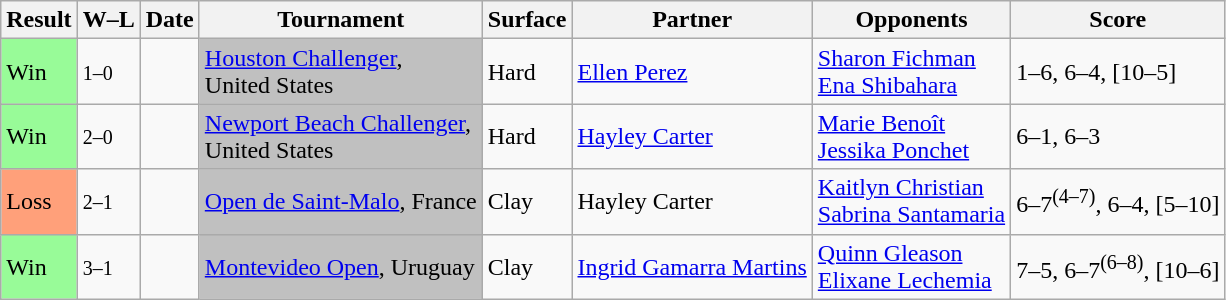<table class="sortable wikitable">
<tr>
<th>Result</th>
<th class="unsortable">W–L</th>
<th>Date</th>
<th>Tournament</th>
<th>Surface</th>
<th>Partner</th>
<th>Opponents</th>
<th class="unsortable">Score</th>
</tr>
<tr>
<td style=background:#98fb98>Win</td>
<td><small>1–0</small></td>
<td><a href='#'></a></td>
<td bgcolor=silver><a href='#'>Houston Challenger</a>, <br>United States</td>
<td>Hard</td>
<td> <a href='#'>Ellen Perez</a></td>
<td> <a href='#'>Sharon Fichman</a> <br>  <a href='#'>Ena Shibahara</a></td>
<td>1–6, 6–4, [10–5]</td>
</tr>
<tr>
<td style=background:#98fb98>Win</td>
<td><small>2–0</small></td>
<td><a href='#'></a></td>
<td bgcolor=silver><a href='#'>Newport Beach Challenger</a>, <br>United States</td>
<td>Hard</td>
<td> <a href='#'>Hayley Carter</a></td>
<td> <a href='#'>Marie Benoît</a> <br>  <a href='#'>Jessika Ponchet</a></td>
<td>6–1, 6–3</td>
</tr>
<tr>
<td style=background:#ffa07a>Loss</td>
<td><small>2–1</small></td>
<td><a href='#'></a></td>
<td bgcolor=silver><a href='#'>Open de Saint-Malo</a>, France</td>
<td>Clay</td>
<td> Hayley Carter</td>
<td> <a href='#'>Kaitlyn Christian</a> <br>  <a href='#'>Sabrina Santamaria</a></td>
<td>6–7<sup>(4–7)</sup>, 6–4, [5–10]</td>
</tr>
<tr>
<td style=background:#98fb98>Win</td>
<td><small>3–1</small></td>
<td><a href='#'></a></td>
<td bgcolor=silver><a href='#'>Montevideo Open</a>, Uruguay</td>
<td>Clay</td>
<td> <a href='#'>Ingrid Gamarra Martins</a></td>
<td> <a href='#'>Quinn Gleason</a> <br>  <a href='#'>Elixane Lechemia</a></td>
<td>7–5, 6–7<sup>(6–8)</sup>, [10–6]</td>
</tr>
</table>
